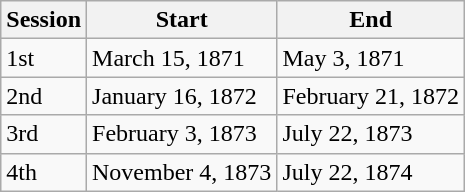<table class="wikitable">
<tr>
<th>Session</th>
<th>Start</th>
<th>End</th>
</tr>
<tr>
<td>1st</td>
<td>March 15, 1871</td>
<td>May 3, 1871</td>
</tr>
<tr>
<td>2nd</td>
<td>January 16, 1872</td>
<td>February 21, 1872</td>
</tr>
<tr>
<td>3rd</td>
<td>February 3, 1873</td>
<td>July 22, 1873</td>
</tr>
<tr>
<td>4th</td>
<td>November 4, 1873</td>
<td>July 22, 1874</td>
</tr>
</table>
